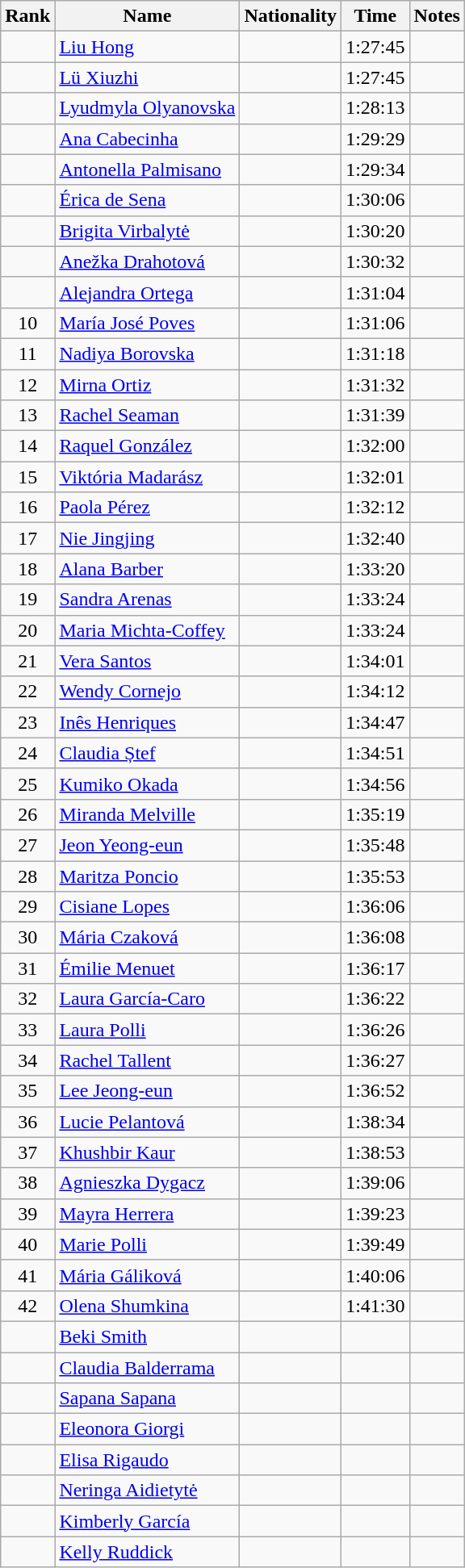<table class="wikitable sortable" style="text-align:center">
<tr>
<th>Rank</th>
<th>Name</th>
<th>Nationality</th>
<th>Time</th>
<th>Notes</th>
</tr>
<tr>
<td></td>
<td align=left><a href='#'>Liu Hong</a></td>
<td align=left></td>
<td>1:27:45</td>
<td></td>
</tr>
<tr>
<td></td>
<td align=left><a href='#'>Lü Xiuzhi</a></td>
<td align=left></td>
<td>1:27:45</td>
<td></td>
</tr>
<tr>
<td></td>
<td align=left><a href='#'>Lyudmyla Olyanovska</a></td>
<td align=left></td>
<td>1:28:13</td>
<td></td>
</tr>
<tr>
<td></td>
<td align=left><a href='#'>Ana Cabecinha</a></td>
<td align=left></td>
<td>1:29:29</td>
<td></td>
</tr>
<tr>
<td></td>
<td align=left><a href='#'>Antonella Palmisano</a></td>
<td align=left></td>
<td>1:29:34</td>
<td></td>
</tr>
<tr>
<td></td>
<td align=left><a href='#'>Érica de Sena</a></td>
<td align=left></td>
<td>1:30:06</td>
<td></td>
</tr>
<tr>
<td></td>
<td align=left><a href='#'>Brigita Virbalytė</a></td>
<td align=left></td>
<td>1:30:20</td>
<td></td>
</tr>
<tr>
<td></td>
<td align=left><a href='#'>Anežka Drahotová</a></td>
<td align=left></td>
<td>1:30:32</td>
<td></td>
</tr>
<tr>
<td></td>
<td align=left><a href='#'>Alejandra Ortega</a></td>
<td align=left></td>
<td>1:31:04</td>
<td></td>
</tr>
<tr>
<td>10</td>
<td align=left><a href='#'>María José Poves</a></td>
<td align=left></td>
<td>1:31:06</td>
<td></td>
</tr>
<tr>
<td>11</td>
<td align=left><a href='#'>Nadiya Borovska</a></td>
<td align=left></td>
<td>1:31:18</td>
<td></td>
</tr>
<tr>
<td>12</td>
<td align=left><a href='#'>Mirna Ortiz</a></td>
<td align=left></td>
<td>1:31:32</td>
<td></td>
</tr>
<tr>
<td>13</td>
<td align=left><a href='#'>Rachel Seaman</a></td>
<td align=left></td>
<td>1:31:39</td>
<td></td>
</tr>
<tr>
<td>14</td>
<td align=left><a href='#'>Raquel González</a></td>
<td align=left></td>
<td>1:32:00</td>
<td></td>
</tr>
<tr>
<td>15</td>
<td align=left><a href='#'>Viktória Madarász</a></td>
<td align=left></td>
<td>1:32:01</td>
<td></td>
</tr>
<tr>
<td>16</td>
<td align=left><a href='#'>Paola Pérez</a></td>
<td align=left></td>
<td>1:32:12</td>
<td></td>
</tr>
<tr>
<td>17</td>
<td align=left><a href='#'>Nie Jingjing</a></td>
<td align=left></td>
<td>1:32:40</td>
<td></td>
</tr>
<tr>
<td>18</td>
<td align=left><a href='#'>Alana Barber</a></td>
<td align=left></td>
<td>1:33:20</td>
<td></td>
</tr>
<tr>
<td>19</td>
<td align=left><a href='#'>Sandra Arenas</a></td>
<td align=left></td>
<td>1:33:24</td>
<td></td>
</tr>
<tr>
<td>20</td>
<td align=left><a href='#'>Maria Michta-Coffey</a></td>
<td align=left></td>
<td>1:33:24</td>
<td></td>
</tr>
<tr>
<td>21</td>
<td align=left><a href='#'>Vera Santos</a></td>
<td align=left></td>
<td>1:34:01</td>
<td></td>
</tr>
<tr>
<td>22</td>
<td align=left><a href='#'>Wendy Cornejo</a></td>
<td align=left></td>
<td>1:34:12</td>
<td></td>
</tr>
<tr>
<td>23</td>
<td align=left><a href='#'>Inês Henriques</a></td>
<td align=left></td>
<td>1:34:47</td>
<td></td>
</tr>
<tr>
<td>24</td>
<td align=left><a href='#'>Claudia Ștef</a></td>
<td align=left></td>
<td>1:34:51</td>
<td></td>
</tr>
<tr>
<td>25</td>
<td align=left><a href='#'>Kumiko Okada</a></td>
<td align=left></td>
<td>1:34:56</td>
<td></td>
</tr>
<tr>
<td>26</td>
<td align=left><a href='#'>Miranda Melville</a></td>
<td align=left></td>
<td>1:35:19</td>
<td></td>
</tr>
<tr>
<td>27</td>
<td align=left><a href='#'>Jeon Yeong-eun</a></td>
<td align=left></td>
<td>1:35:48</td>
<td></td>
</tr>
<tr>
<td>28</td>
<td align=left><a href='#'>Maritza Poncio</a></td>
<td align=left></td>
<td>1:35:53</td>
<td></td>
</tr>
<tr>
<td>29</td>
<td align=left><a href='#'>Cisiane Lopes</a></td>
<td align=left></td>
<td>1:36:06</td>
<td></td>
</tr>
<tr>
<td>30</td>
<td align=left><a href='#'>Mária Czaková</a></td>
<td align=left></td>
<td>1:36:08</td>
<td></td>
</tr>
<tr>
<td>31</td>
<td align=left><a href='#'>Émilie Menuet</a></td>
<td align=left></td>
<td>1:36:17</td>
<td></td>
</tr>
<tr>
<td>32</td>
<td align=left><a href='#'>Laura García-Caro</a></td>
<td align=left></td>
<td>1:36:22</td>
<td></td>
</tr>
<tr>
<td>33</td>
<td align=left><a href='#'>Laura Polli</a></td>
<td align=left></td>
<td>1:36:26</td>
<td></td>
</tr>
<tr>
<td>34</td>
<td align=left><a href='#'>Rachel Tallent</a></td>
<td align=left></td>
<td>1:36:27</td>
<td></td>
</tr>
<tr>
<td>35</td>
<td align=left><a href='#'>Lee Jeong-eun</a></td>
<td align=left></td>
<td>1:36:52</td>
<td></td>
</tr>
<tr>
<td>36</td>
<td align=left><a href='#'>Lucie Pelantová</a></td>
<td align=left></td>
<td>1:38:34</td>
<td></td>
</tr>
<tr>
<td>37</td>
<td align=left><a href='#'>Khushbir Kaur</a></td>
<td align=left></td>
<td>1:38:53</td>
<td></td>
</tr>
<tr>
<td>38</td>
<td align=left><a href='#'>Agnieszka Dygacz</a></td>
<td align=left></td>
<td>1:39:06</td>
<td></td>
</tr>
<tr>
<td>39</td>
<td align=left><a href='#'>Mayra Herrera</a></td>
<td align=left></td>
<td>1:39:23</td>
<td></td>
</tr>
<tr>
<td>40</td>
<td align=left><a href='#'>Marie Polli</a></td>
<td align=left></td>
<td>1:39:49</td>
<td></td>
</tr>
<tr>
<td>41</td>
<td align=left><a href='#'>Mária Gáliková</a></td>
<td align=left></td>
<td>1:40:06</td>
<td></td>
</tr>
<tr>
<td>42</td>
<td align=left><a href='#'>Olena Shumkina</a></td>
<td align=left></td>
<td>1:41:30</td>
<td></td>
</tr>
<tr>
<td></td>
<td align=left><a href='#'>Beki Smith</a></td>
<td align=left></td>
<td></td>
<td></td>
</tr>
<tr>
<td></td>
<td align=left><a href='#'>Claudia Balderrama</a></td>
<td align=left></td>
<td></td>
<td></td>
</tr>
<tr>
<td></td>
<td align=left><a href='#'>Sapana Sapana</a></td>
<td align=left></td>
<td></td>
<td></td>
</tr>
<tr>
<td></td>
<td align=left><a href='#'>Eleonora Giorgi</a></td>
<td align=left></td>
<td></td>
<td></td>
</tr>
<tr>
<td></td>
<td align=left><a href='#'>Elisa Rigaudo</a></td>
<td align=left></td>
<td></td>
<td></td>
</tr>
<tr>
<td></td>
<td align=left><a href='#'>Neringa Aidietytė</a></td>
<td align=left></td>
<td></td>
<td></td>
</tr>
<tr>
<td></td>
<td align=left><a href='#'>Kimberly García</a></td>
<td align=left></td>
<td></td>
<td></td>
</tr>
<tr>
<td></td>
<td align=left><a href='#'>Kelly Ruddick</a></td>
<td align=left></td>
<td></td>
<td></td>
</tr>
</table>
